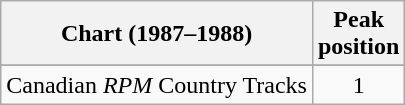<table class="wikitable sortable">
<tr>
<th>Chart (1987–1988)</th>
<th>Peak<br>position</th>
</tr>
<tr>
</tr>
<tr>
<td>Canadian <em>RPM</em> Country Tracks</td>
<td align="center">1</td>
</tr>
</table>
